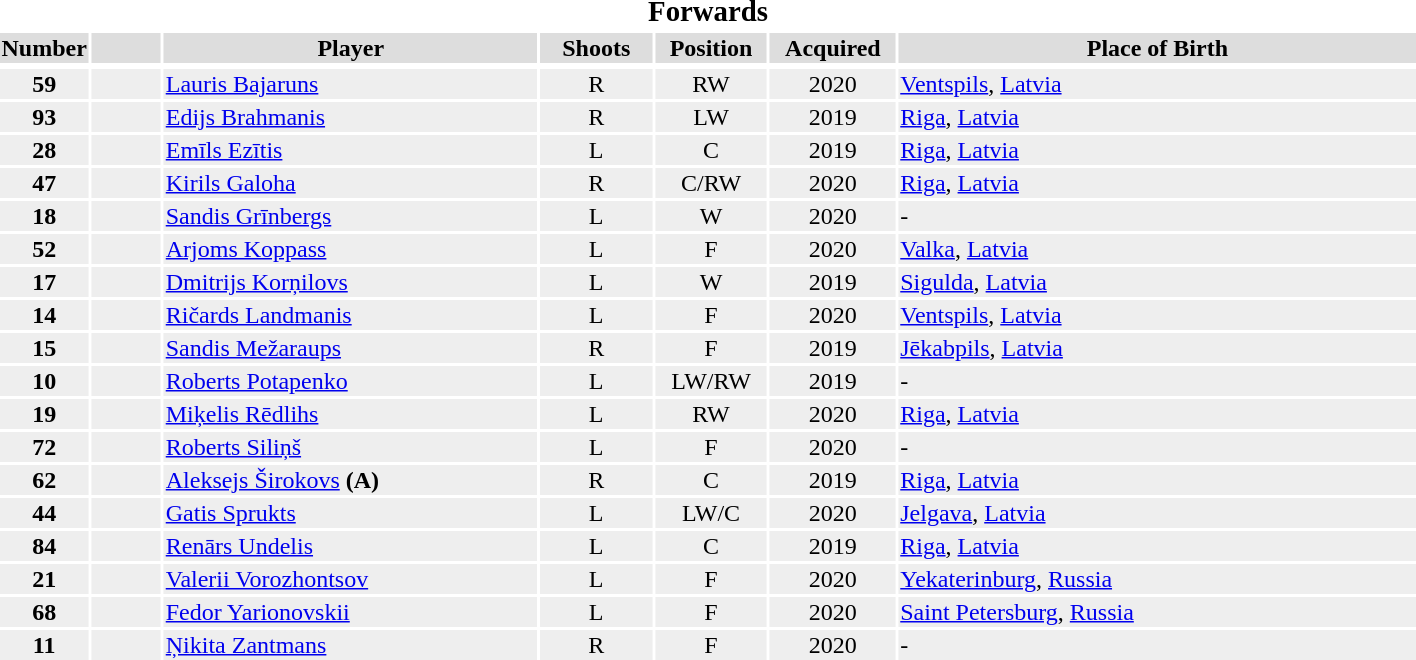<table width=75%>
<tr>
<th colspan=7><big>Forwards</big></th>
</tr>
<tr bgcolor="#dddddd">
<th width=5%>Number</th>
<th width=5%></th>
<th !width=15%>Player</th>
<th width=8%>Shoots</th>
<th width=8%>Position</th>
<th width=9%>Acquired</th>
<th width=37%>Place of Birth</th>
</tr>
<tr>
</tr>
<tr bgcolor="#eeeeee">
<td align=center><strong>59</strong></td>
<td align=center></td>
<td><a href='#'>Lauris Bajaruns</a></td>
<td align=center>R</td>
<td align=center>RW</td>
<td align=center>2020</td>
<td><a href='#'>Ventspils</a>, <a href='#'>Latvia</a></td>
</tr>
<tr bgcolor="#eeeeee">
<td align=center><strong>93</strong></td>
<td align=center></td>
<td><a href='#'>Edijs Brahmanis</a></td>
<td align=center>R</td>
<td align=center>LW</td>
<td align=center>2019</td>
<td><a href='#'>Riga</a>, <a href='#'>Latvia</a></td>
</tr>
<tr bgcolor="#eeeeee">
<td align=center><strong>28</strong></td>
<td align=center></td>
<td><a href='#'>Emīls Ezītis</a></td>
<td align=center>L</td>
<td align=center>C</td>
<td align=center>2019</td>
<td><a href='#'>Riga</a>, <a href='#'>Latvia</a></td>
</tr>
<tr bgcolor="#eeeeee">
<td align=center><strong>47</strong></td>
<td align=center></td>
<td><a href='#'>Kirils Galoha</a></td>
<td align=center>R</td>
<td align=center>C/RW</td>
<td align=center>2020</td>
<td><a href='#'>Riga</a>, <a href='#'>Latvia</a></td>
</tr>
<tr bgcolor="#eeeeee">
<td align=center><strong>18</strong></td>
<td align=center></td>
<td><a href='#'>Sandis Grīnbergs</a></td>
<td align=center>L</td>
<td align=center>W</td>
<td align=center>2020</td>
<td>-</td>
</tr>
<tr bgcolor="#eeeeee">
<td align=center><strong>52</strong></td>
<td align=center></td>
<td><a href='#'>Arjoms Koppass</a></td>
<td align=center>L</td>
<td align=center>F</td>
<td align=center>2020</td>
<td><a href='#'>Valka</a>, <a href='#'>Latvia</a></td>
</tr>
<tr bgcolor="#eeeeee">
<td align=center><strong>17</strong></td>
<td align=center></td>
<td><a href='#'>Dmitrijs Korņilovs</a></td>
<td align=center>L</td>
<td align=center>W</td>
<td align=center>2019</td>
<td><a href='#'>Sigulda</a>, <a href='#'>Latvia</a></td>
</tr>
<tr bgcolor="#eeeeee">
<td align=center><strong>14</strong></td>
<td align=center></td>
<td><a href='#'>Ričards Landmanis</a></td>
<td align=center>L</td>
<td align=center>F</td>
<td align=center>2020</td>
<td><a href='#'>Ventspils</a>, <a href='#'>Latvia</a></td>
</tr>
<tr bgcolor="#eeeeee">
<td align=center><strong>15</strong></td>
<td align=center></td>
<td><a href='#'>Sandis Mežaraups</a></td>
<td align=center>R</td>
<td align=center>F</td>
<td align=center>2019</td>
<td><a href='#'>Jēkabpils</a>, <a href='#'>Latvia</a></td>
</tr>
<tr bgcolor="#eeeeee">
<td align=center><strong>10</strong></td>
<td align=center></td>
<td><a href='#'>Roberts Potapenko</a></td>
<td align=center>L</td>
<td align=center>LW/RW</td>
<td align=center>2019</td>
<td>-</td>
</tr>
<tr bgcolor="#eeeeee">
<td align=center><strong>19</strong></td>
<td align=center></td>
<td><a href='#'>Miķelis Rēdlihs</a></td>
<td align=center>L</td>
<td align=center>RW</td>
<td align=center>2020</td>
<td><a href='#'>Riga</a>, <a href='#'>Latvia</a></td>
</tr>
<tr bgcolor="#eeeeee">
<td align=center><strong>72</strong></td>
<td align=center></td>
<td><a href='#'>Roberts Siliņš</a></td>
<td align=center>L</td>
<td align=center>F</td>
<td align=center>2020</td>
<td>-</td>
</tr>
<tr bgcolor="#eeeeee">
<td align=center><strong>62</strong></td>
<td align=center></td>
<td><a href='#'>Aleksejs Širokovs</a> <strong>(A)</strong></td>
<td align=center>R</td>
<td align=center>C</td>
<td align=center>2019</td>
<td><a href='#'>Riga</a>, <a href='#'>Latvia</a></td>
</tr>
<tr bgcolor="#eeeeee">
<td align=center><strong>44</strong></td>
<td align=center></td>
<td><a href='#'>Gatis Sprukts</a></td>
<td align=center>L</td>
<td align=center>LW/C</td>
<td align=center>2020</td>
<td><a href='#'>Jelgava</a>, <a href='#'>Latvia</a></td>
</tr>
<tr bgcolor="#eeeeee">
<td align=center><strong>84</strong></td>
<td align=center></td>
<td><a href='#'>Renārs Undelis</a></td>
<td align=center>L</td>
<td align=center>C</td>
<td align=center>2019</td>
<td><a href='#'>Riga</a>, <a href='#'>Latvia</a></td>
</tr>
<tr bgcolor="#eeeeee">
<td align=center><strong>21</strong></td>
<td align=center></td>
<td><a href='#'>Valerii Vorozhontsov</a></td>
<td align=center>L</td>
<td align=center>F</td>
<td align=center>2020</td>
<td><a href='#'>Yekaterinburg</a>, <a href='#'>Russia</a></td>
</tr>
<tr bgcolor="#eeeeee">
<td align=center><strong>68</strong></td>
<td align=center></td>
<td><a href='#'>Fedor Yarionovskii</a></td>
<td align=center>L</td>
<td align=center>F</td>
<td align=center>2020</td>
<td><a href='#'>Saint Petersburg</a>, <a href='#'>Russia</a></td>
</tr>
<tr bgcolor="#eeeeee">
<td align=center><strong>11</strong></td>
<td align=center></td>
<td><a href='#'>Ņikita Zantmans</a></td>
<td align=center>R</td>
<td align=center>F</td>
<td align=center>2020</td>
<td>-</td>
</tr>
</table>
